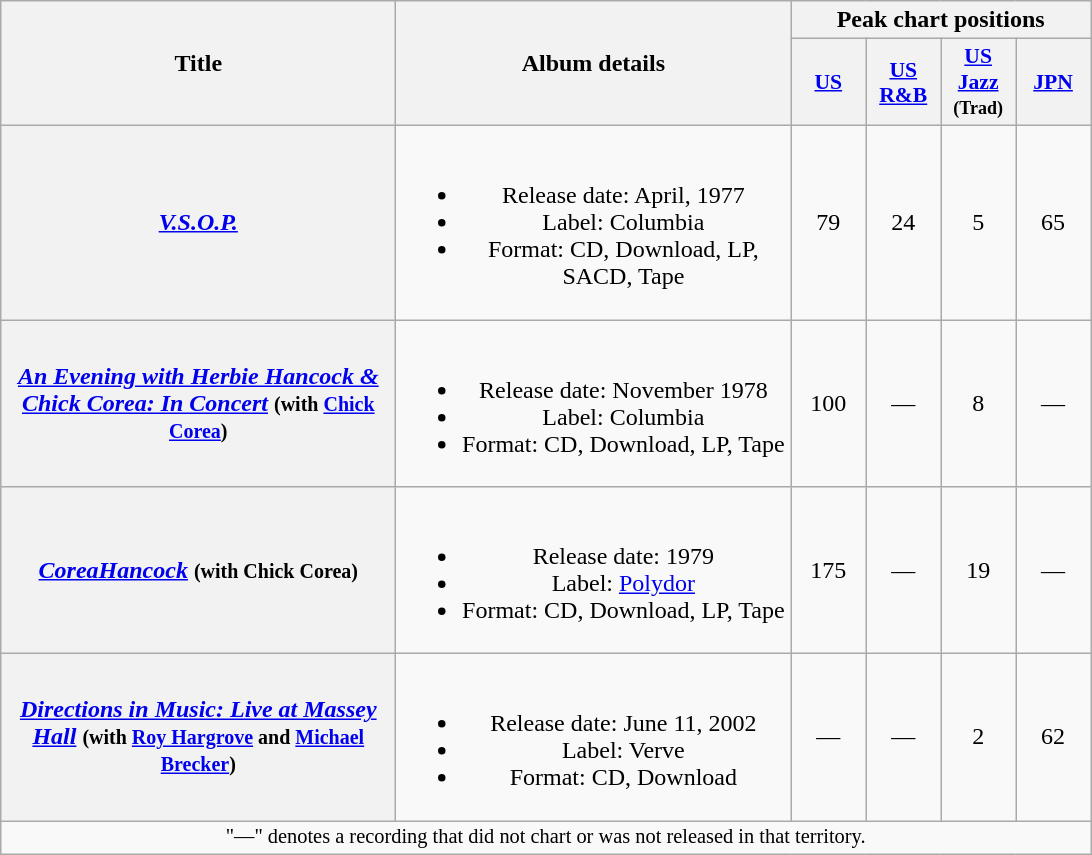<table class="wikitable plainrowheaders" style="text-align:center;">
<tr>
<th scope="col" rowspan="2" style="width:16em;">Title</th>
<th scope="col" rowspan="2" style="width:16em;">Album details</th>
<th scope="col" colspan="4">Peak chart positions</th>
</tr>
<tr>
<th scope="col" style="width:3em;font-size:90%;"><a href='#'>US</a><br></th>
<th scope="col" style="width:3em;font-size:90%;"><a href='#'>US <br>R&B</a><br></th>
<th scope="col" style="width:3em;font-size:90%;"><a href='#'>US <br>Jazz</a><br><small>(Trad)</small><br></th>
<th scope="col" style="width:3em;font-size:90%;"><a href='#'>JPN</a><br></th>
</tr>
<tr>
<th scope="row"><em><a href='#'>V.S.O.P.</a></em></th>
<td><br><ul><li>Release date: April, 1977</li><li>Label: Columbia</li><li>Format: CD, Download, LP, SACD, Tape</li></ul></td>
<td>79</td>
<td>24</td>
<td>5</td>
<td>65</td>
</tr>
<tr>
<th scope="row"><em><a href='#'>An Evening with Herbie Hancock & Chick Corea: In Concert</a></em> <small>(with <a href='#'>Chick Corea</a>)</small></th>
<td><br><ul><li>Release date: November 1978</li><li>Label: Columbia</li><li>Format: CD, Download, LP, Tape</li></ul></td>
<td>100</td>
<td>—</td>
<td>8</td>
<td>—</td>
</tr>
<tr>
<th scope="row"><em><a href='#'>CoreaHancock</a></em> <small>(with Chick Corea)</small></th>
<td><br><ul><li>Release date: 1979</li><li>Label: <a href='#'>Polydor</a></li><li>Format: CD, Download, LP, Tape</li></ul></td>
<td>175</td>
<td>—</td>
<td>19</td>
<td>—</td>
</tr>
<tr>
<th scope="row"><em><a href='#'>Directions in Music: Live at Massey Hall</a></em> <small>(with <a href='#'>Roy Hargrove</a> and <a href='#'>Michael Brecker</a>)</small></th>
<td><br><ul><li>Release date: June 11, 2002</li><li>Label: Verve</li><li>Format: CD, Download</li></ul></td>
<td>—</td>
<td>—</td>
<td>2</td>
<td>62</td>
</tr>
<tr>
<td colspan="14" style="font-size:85%">"—" denotes a recording that did not chart or was not released in that territory.</td>
</tr>
</table>
